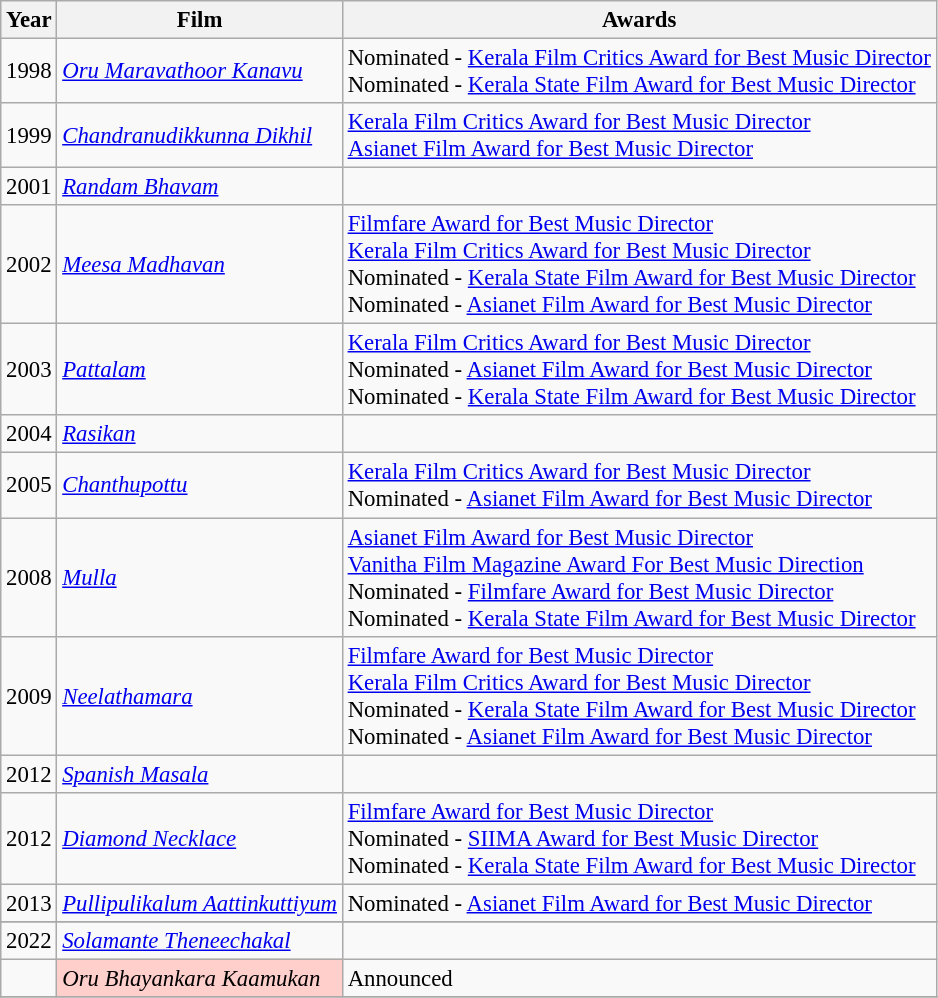<table class="wikitable" style="font-size:95%;">
<tr>
<th>Year</th>
<th>Film</th>
<th>Awards</th>
</tr>
<tr>
<td>1998</td>
<td><em><a href='#'>Oru Maravathoor Kanavu</a></em></td>
<td>Nominated - <a href='#'>Kerala Film Critics Award for Best Music Director</a><br> Nominated - <a href='#'>Kerala State Film Award for Best Music Director</a></td>
</tr>
<tr>
<td>1999</td>
<td><em><a href='#'>Chandranudikkunna Dikhil</a></em></td>
<td><a href='#'>Kerala Film Critics Award for Best Music Director</a><br><a href='#'>Asianet Film Award for Best Music Director</a></td>
</tr>
<tr>
<td>2001</td>
<td><em><a href='#'>Randam Bhavam</a></em></td>
<td></td>
</tr>
<tr>
<td>2002</td>
<td><em><a href='#'>Meesa Madhavan</a></em></td>
<td><a href='#'>Filmfare Award for Best Music Director</a> <br> <a href='#'>Kerala Film Critics Award for Best Music Director</a> <br> Nominated - <a href='#'>Kerala State Film Award for Best Music Director</a> <br> Nominated - <a href='#'>Asianet Film Award for Best Music Director</a></td>
</tr>
<tr>
<td>2003</td>
<td><em><a href='#'>Pattalam</a></em></td>
<td><a href='#'>Kerala Film Critics Award for Best Music Director</a><br> Nominated - <a href='#'>Asianet Film Award for Best Music Director</a><br> Nominated - <a href='#'>Kerala State Film Award for Best Music Director</a></td>
</tr>
<tr>
<td>2004</td>
<td><em><a href='#'>Rasikan</a></em></td>
<td></td>
</tr>
<tr>
<td>2005</td>
<td><em><a href='#'>Chanthupottu</a></em></td>
<td><a href='#'>Kerala Film Critics Award for Best Music Director</a><br> Nominated - <a href='#'>Asianet Film Award for Best Music Director</a></td>
</tr>
<tr>
<td>2008</td>
<td><em><a href='#'>Mulla</a></em></td>
<td><a href='#'>Asianet Film Award for Best Music Director</a> <br> <a href='#'>Vanitha Film Magazine Award For Best Music Direction</a> <br> Nominated -   <a href='#'>Filmfare Award for Best Music Director</a><br> Nominated - <a href='#'>Kerala State Film Award for Best Music Director</a></td>
</tr>
<tr>
<td>2009</td>
<td><em><a href='#'>Neelathamara</a></em></td>
<td><a href='#'>Filmfare Award for Best Music Director</a><br><a href='#'>Kerala Film Critics Award for Best Music Director</a><br> Nominated - <a href='#'>Kerala State Film Award for Best Music Director</a> <br> Nominated - <a href='#'>Asianet Film Award for Best Music Director</a></td>
</tr>
<tr>
<td>2012</td>
<td><em><a href='#'>Spanish Masala</a></em></td>
<td></td>
</tr>
<tr>
<td>2012</td>
<td><em><a href='#'>Diamond Necklace</a></em></td>
<td><a href='#'>Filmfare Award for Best Music Director</a> <br> Nominated - <a href='#'>SIIMA Award for Best Music Director</a><br> Nominated - <a href='#'>Kerala State Film Award for Best Music Director</a></td>
</tr>
<tr>
<td>2013</td>
<td><em><a href='#'>Pullipulikalum Aattinkuttiyum</a></em></td>
<td>Nominated - <a href='#'>Asianet Film Award for Best Music Director</a></td>
</tr>
<tr>
</tr>
<tr>
<td>2022</td>
<td><em><a href='#'>Solamante Theneechakal</a></em></td>
<td></td>
</tr>
<tr>
<td></td>
<td style="background:#FFCFCC;"><em>Oru Bhayankara Kaamukan</em></td>
<td>Announced</td>
</tr>
<tr>
</tr>
</table>
